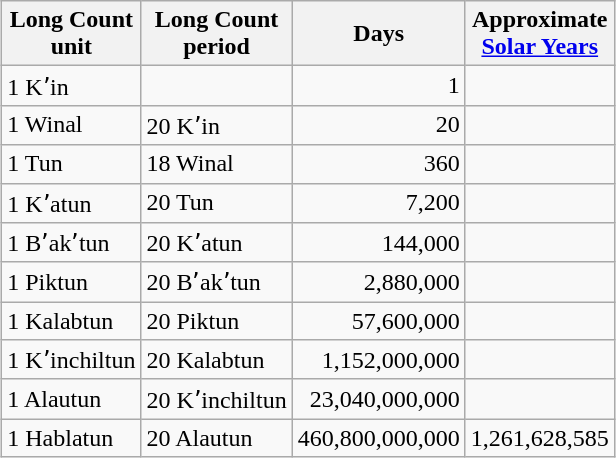<table class="wikitable" style="margin: 1em auto;">
<tr>
<th>Long Count <br> unit</th>
<th>Long Count <br> period</th>
<th>Days</th>
<th>Approximate <br> <a href='#'>Solar Years</a></th>
</tr>
<tr>
<td>1 Kʼin</td>
<td> </td>
<td style="text-align:right;">1</td>
<td style="text-align:right;"> </td>
</tr>
<tr>
<td>1 Winal</td>
<td>20 Kʼin</td>
<td style="text-align:right;">20</td>
<td style="text-align:right;"> </td>
</tr>
<tr>
<td>1 Tun</td>
<td>18 Winal</td>
<td style="text-align:right;">360</td>
<td style="text-align:right;"></td>
</tr>
<tr>
<td>1 Kʼatun</td>
<td>20 Tun</td>
<td style="text-align:right;">7,200</td>
<td style="text-align:right;"></td>
</tr>
<tr>
<td>1 Bʼakʼtun</td>
<td>20 Kʼatun</td>
<td style="text-align:right;">144,000</td>
<td style="text-align:right;"></td>
</tr>
<tr>
<td>1 Piktun</td>
<td>20 Bʼakʼtun</td>
<td style="text-align:right;">2,880,000</td>
<td style="text-align:right;"></td>
</tr>
<tr>
<td>1 Kalabtun</td>
<td>20 Piktun</td>
<td style="text-align:right;">57,600,000</td>
<td style="text-align:right;"></td>
</tr>
<tr>
<td>1 Kʼinchiltun</td>
<td>20 Kalabtun</td>
<td style="text-align:right;">1,152,000,000</td>
<td style="text-align:right;"></td>
</tr>
<tr>
<td>1 Alautun</td>
<td>20 Kʼinchiltun</td>
<td style="text-align:right;">23,040,000,000</td>
<td style="text-align:right;"></td>
</tr>
<tr>
<td>1 Hablatun</td>
<td>20 Alautun</td>
<td>460,800,000,000</td>
<td>1,261,628,585</td>
</tr>
</table>
